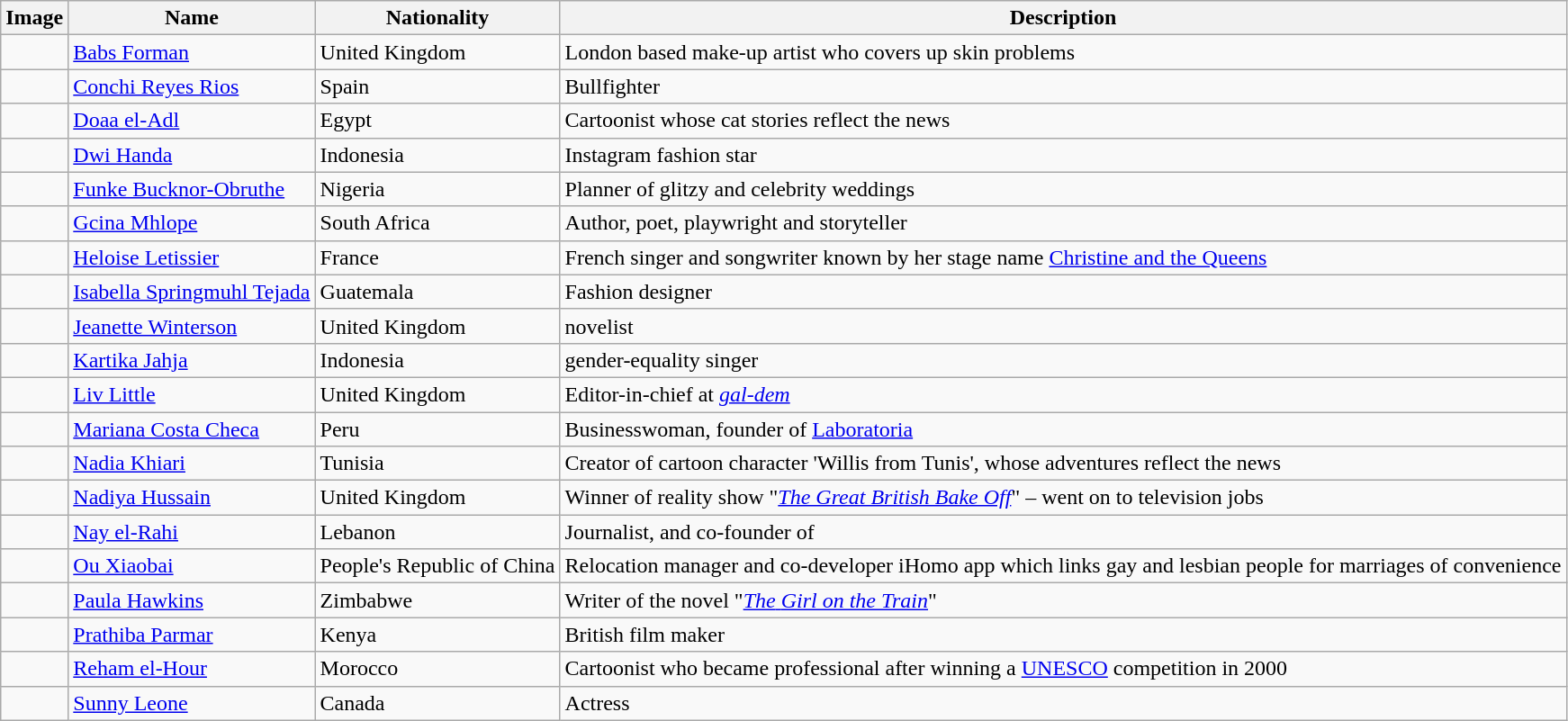<table class="wikitable sortable">
<tr>
<th>Image</th>
<th>Name</th>
<th>Nationality</th>
<th>Description</th>
</tr>
<tr>
<td></td>
<td><a href='#'>Babs Forman</a></td>
<td>United Kingdom</td>
<td>London based make-up artist who covers up skin problems</td>
</tr>
<tr>
<td></td>
<td><a href='#'>Conchi Reyes Rios</a></td>
<td>Spain</td>
<td>Bullfighter</td>
</tr>
<tr>
<td></td>
<td><a href='#'>Doaa el-Adl</a></td>
<td>Egypt</td>
<td>Cartoonist whose cat stories reflect the news</td>
</tr>
<tr>
<td></td>
<td><a href='#'>Dwi Handa</a></td>
<td>Indonesia</td>
<td>Instagram fashion star</td>
</tr>
<tr>
<td></td>
<td><a href='#'>Funke Bucknor-Obruthe</a></td>
<td>Nigeria</td>
<td>Planner of glitzy and celebrity weddings</td>
</tr>
<tr>
<td></td>
<td><a href='#'>Gcina Mhlope</a></td>
<td>South Africa</td>
<td>Author, poet, playwright and storyteller</td>
</tr>
<tr>
<td></td>
<td><a href='#'>Heloise Letissier</a></td>
<td>France</td>
<td>French singer and songwriter known by her stage name <a href='#'>Christine and the Queens</a></td>
</tr>
<tr>
<td></td>
<td><a href='#'>Isabella Springmuhl Tejada</a></td>
<td>Guatemala</td>
<td>Fashion designer</td>
</tr>
<tr>
<td></td>
<td><a href='#'>Jeanette Winterson</a></td>
<td>United Kingdom</td>
<td>novelist</td>
</tr>
<tr>
<td></td>
<td><a href='#'>Kartika Jahja</a></td>
<td>Indonesia</td>
<td>gender-equality singer</td>
</tr>
<tr>
<td></td>
<td><a href='#'>Liv Little</a></td>
<td>United Kingdom</td>
<td>Editor-in-chief at <em><a href='#'>gal-dem</a></em></td>
</tr>
<tr>
<td></td>
<td><a href='#'>Mariana Costa Checa</a></td>
<td>Peru</td>
<td>Businesswoman, founder of <a href='#'>Laboratoria</a></td>
</tr>
<tr>
<td></td>
<td><a href='#'>Nadia Khiari</a></td>
<td>Tunisia</td>
<td>Creator of cartoon character 'Willis from Tunis', whose adventures reflect the news</td>
</tr>
<tr>
<td></td>
<td><a href='#'>Nadiya Hussain</a></td>
<td>United Kingdom</td>
<td>Winner of reality show "<em><a href='#'>The Great British Bake Off</a></em>" – went on to television jobs</td>
</tr>
<tr>
<td></td>
<td><a href='#'>Nay el-Rahi</a></td>
<td>Lebanon</td>
<td>Journalist, and co-founder of </td>
</tr>
<tr>
<td></td>
<td><a href='#'>Ou Xiaobai</a></td>
<td>People's Republic  of China</td>
<td>Relocation manager and co-developer iHomo app which links gay and lesbian people for marriages of convenience</td>
</tr>
<tr>
<td></td>
<td><a href='#'>Paula Hawkins</a></td>
<td>Zimbabwe</td>
<td>Writer of the novel "<a href='#'><em>The</em> <em>Girl on the Train</em></a>"</td>
</tr>
<tr>
<td></td>
<td><a href='#'>Prathiba Parmar</a></td>
<td>Kenya</td>
<td>British film maker</td>
</tr>
<tr>
<td></td>
<td><a href='#'>Reham el-Hour</a></td>
<td>Morocco</td>
<td>Cartoonist who became professional after winning a <a href='#'>UNESCO</a> competition in 2000</td>
</tr>
<tr>
<td></td>
<td><a href='#'>Sunny Leone</a></td>
<td>Canada</td>
<td>Actress</td>
</tr>
</table>
